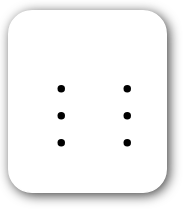<table style=" border-radius:1em; box-shadow: 0.1em 0.1em 0.5em rgba(0,0,0,0.75); background-color: white; border: 1px solid white; margin:10px 0px; padding: 5px;">
<tr style="vertical-align:top;">
<td><br><ul><li></li><li></li><li></li></ul></td>
<td valign="top"><br><ul><li></li><li></li><li></li></ul></td>
<td></td>
</tr>
</table>
